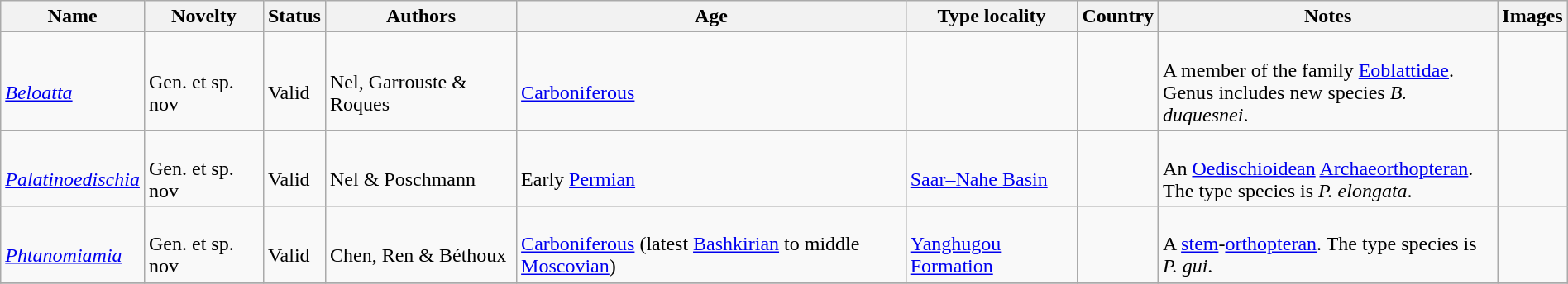<table class="wikitable sortable" align="center" width="100%">
<tr>
<th>Name</th>
<th>Novelty</th>
<th>Status</th>
<th>Authors</th>
<th>Age</th>
<th>Type locality</th>
<th>Country</th>
<th>Notes</th>
<th>Images</th>
</tr>
<tr>
<td><br><em><a href='#'>Beloatta</a></em></td>
<td><br>Gen. et sp. nov</td>
<td><br>Valid</td>
<td><br>Nel, Garrouste & Roques</td>
<td><br><a href='#'>Carboniferous</a></td>
<td></td>
<td><br></td>
<td><br>A member of the family <a href='#'>Eoblattidae</a>.<br> Genus includes new species <em>B. duquesnei</em>.</td>
<td></td>
</tr>
<tr>
<td><br><em><a href='#'>Palatinoedischia</a></em></td>
<td><br>Gen. et sp. nov</td>
<td><br>Valid</td>
<td><br>Nel & Poschmann</td>
<td><br>Early <a href='#'>Permian</a></td>
<td><br><a href='#'>Saar–Nahe Basin</a></td>
<td><br></td>
<td><br>An <a href='#'>Oedischioidean</a> <a href='#'>Archaeorthopteran</a>.<br> The type species is <em>P. elongata</em>.</td>
<td></td>
</tr>
<tr>
<td><br><em><a href='#'>Phtanomiamia</a></em></td>
<td><br>Gen. et sp. nov</td>
<td><br>Valid</td>
<td><br>Chen, Ren & Béthoux</td>
<td><br><a href='#'>Carboniferous</a> (latest <a href='#'>Bashkirian</a> to middle <a href='#'>Moscovian</a>)</td>
<td><br><a href='#'>Yanghugou Formation</a></td>
<td><br></td>
<td><br>A <a href='#'>stem</a>-<a href='#'>orthopteran</a>. The type species is <em>P. gui</em>.</td>
<td></td>
</tr>
<tr>
</tr>
</table>
